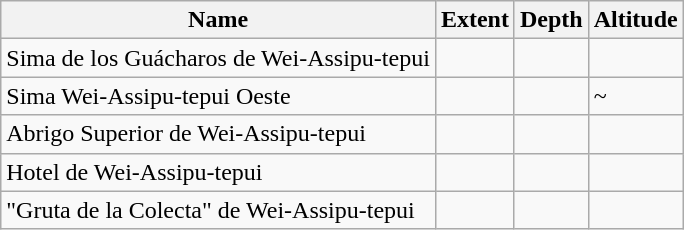<table class="wikitable sortable">
<tr>
<th>Name</th>
<th>Extent</th>
<th>Depth</th>
<th>Altitude</th>
</tr>
<tr>
<td>Sima de los Guácharos de Wei-Assipu-tepui</td>
<td></td>
<td></td>
<td></td>
</tr>
<tr>
<td>Sima Wei-Assipu-tepui Oeste</td>
<td></td>
<td></td>
<td>~</td>
</tr>
<tr>
<td>Abrigo Superior de Wei-Assipu-tepui</td>
<td></td>
<td></td>
<td></td>
</tr>
<tr>
<td>Hotel de Wei-Assipu-tepui</td>
<td></td>
<td></td>
<td></td>
</tr>
<tr>
<td>"Gruta de la Colecta" de Wei-Assipu-tepui</td>
<td></td>
<td></td>
<td></td>
</tr>
</table>
